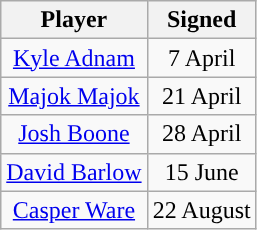<table class="wikitable sortable sortable" style="text-align: center">
<tr>
<th>Player</th>
<th>Signed</th>
</tr>
<tr>
<td><a href='#'>Kyle Adnam</a></td>
<td>7 April</td>
</tr>
<tr>
<td><a href='#'>Majok Majok</a></td>
<td>21 April</td>
</tr>
<tr>
<td><a href='#'>Josh Boone</a></td>
<td>28 April</td>
</tr>
<tr>
<td><a href='#'>David Barlow</a></td>
<td>15 June</td>
</tr>
<tr>
<td><a href='#'>Casper Ware</a></td>
<td>22 August</td>
</tr>
</table>
